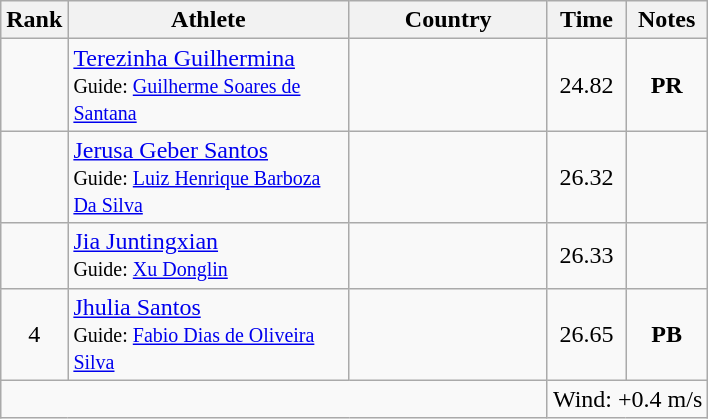<table class="wikitable sortable" style="text-align:center">
<tr>
<th>Rank</th>
<th style="width:180px">Athlete</th>
<th style="width:125px">Country</th>
<th>Time</th>
<th>Notes</th>
</tr>
<tr>
<td></td>
<td style="text-align:left;"><a href='#'>Terezinha Guilhermina</a><br><small>Guide: <a href='#'>Guilherme Soares de Santana</a></small></td>
<td style="text-align:left;"></td>
<td>24.82</td>
<td><strong>PR</strong></td>
</tr>
<tr>
<td></td>
<td style="text-align:left;"><a href='#'>Jerusa Geber Santos</a><br><small>Guide: <a href='#'>Luiz Henrique Barboza Da Silva</a></small></td>
<td style="text-align:left;"></td>
<td>26.32</td>
<td></td>
</tr>
<tr>
<td></td>
<td style="text-align:left;"><a href='#'>Jia Juntingxian</a><br><small>Guide: <a href='#'>Xu Donglin</a></small></td>
<td style="text-align:left;"></td>
<td>26.33</td>
<td></td>
</tr>
<tr>
<td>4</td>
<td style="text-align:left;"><a href='#'>Jhulia Santos</a><br><small>Guide: <a href='#'>Fabio Dias de Oliveira Silva</a></small></td>
<td style="text-align:left;"></td>
<td>26.65</td>
<td><strong>PB</strong></td>
</tr>
<tr class="sortbottom">
<td colspan="3"></td>
<td colspan="2">Wind: +0.4 m/s</td>
</tr>
</table>
